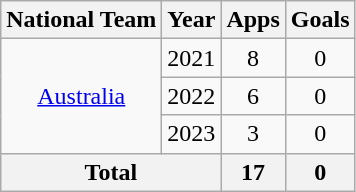<table class="wikitable" style="text-align:center">
<tr>
<th>National Team</th>
<th>Year</th>
<th>Apps</th>
<th>Goals</th>
</tr>
<tr>
<td rowspan="3"><a href='#'>Australia</a></td>
<td>2021</td>
<td>8</td>
<td>0</td>
</tr>
<tr>
<td>2022</td>
<td>6</td>
<td>0</td>
</tr>
<tr>
<td>2023</td>
<td>3</td>
<td>0</td>
</tr>
<tr>
<th colspan="2">Total</th>
<th>17</th>
<th>0</th>
</tr>
</table>
